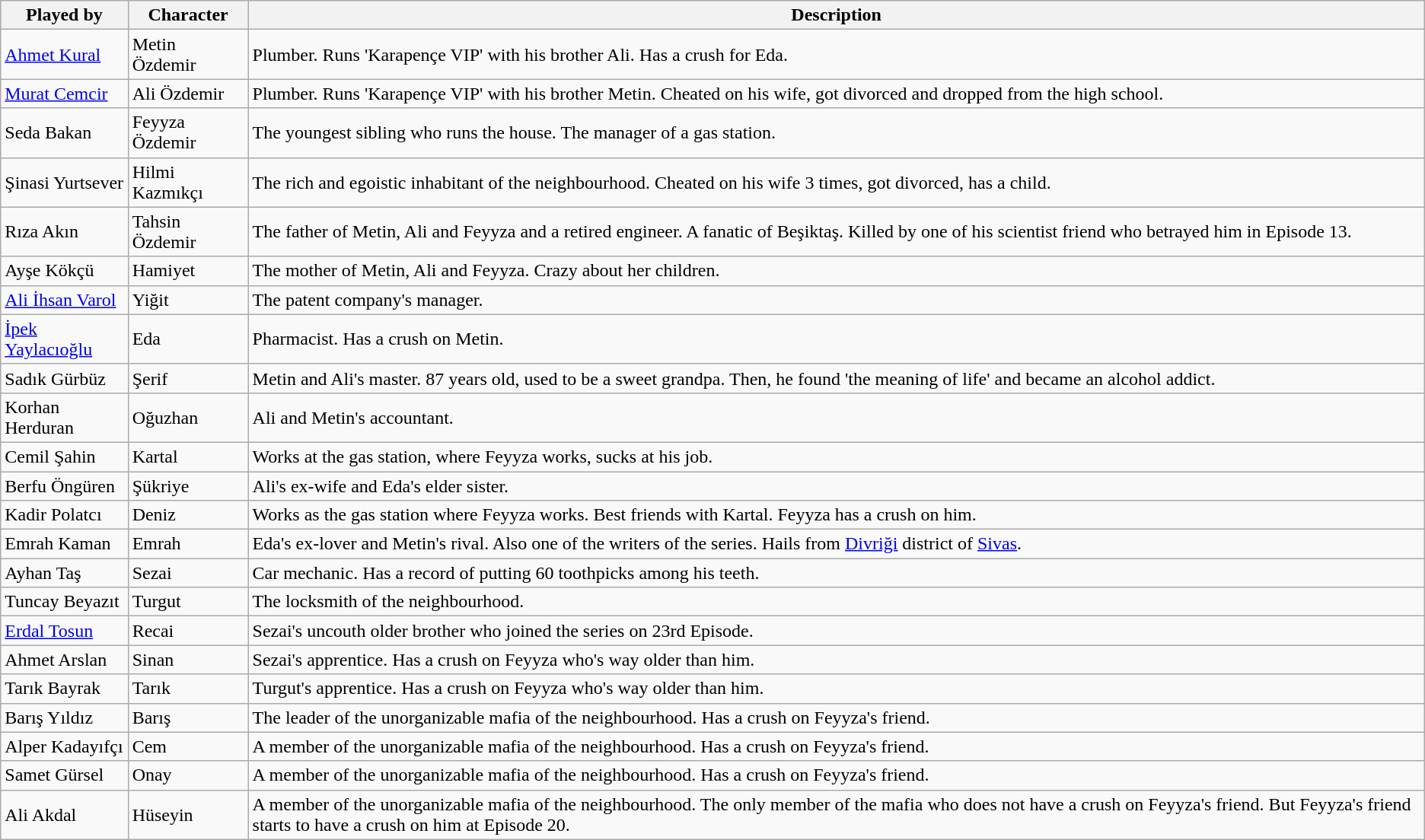<table class="wikitable">
<tr>
<th>Played by</th>
<th>Character</th>
<th>Description</th>
</tr>
<tr>
<td><a href='#'>Ahmet Kural</a></td>
<td>Metin Özdemir</td>
<td>Plumber. Runs 'Karapençe VIP' with his brother Ali. Has a crush for Eda.</td>
</tr>
<tr>
<td><a href='#'>Murat Cemcir</a></td>
<td>Ali Özdemir</td>
<td>Plumber. Runs 'Karapençe VIP' with his brother Metin. Cheated on his wife, got divorced and dropped from the high school.</td>
</tr>
<tr>
<td>Seda Bakan</td>
<td>Feyyza Özdemir</td>
<td>The youngest sibling who runs the house. The manager of a gas station.</td>
</tr>
<tr>
<td>Şinasi Yurtsever</td>
<td>Hilmi Kazmıkçı</td>
<td>The rich and egoistic inhabitant of the neighbourhood. Cheated on his wife 3 times, got divorced, has a child.</td>
</tr>
<tr>
<td>Rıza Akın</td>
<td>Tahsin Özdemir</td>
<td>The father of Metin, Ali and Feyyza and a retired engineer. A fanatic of Beşiktaş. Killed by one of his scientist friend who betrayed him in Episode 13.</td>
</tr>
<tr>
<td>Ayşe Kökçü</td>
<td>Hamiyet</td>
<td>The mother of Metin, Ali and Feyyza. Crazy about her children.</td>
</tr>
<tr>
<td><a href='#'>Ali İhsan Varol</a></td>
<td>Yiğit</td>
<td>The patent company's manager.</td>
</tr>
<tr>
<td><a href='#'>İpek Yaylacıoğlu</a></td>
<td>Eda</td>
<td>Pharmacist. Has a crush on Metin.</td>
</tr>
<tr>
<td>Sadık Gürbüz</td>
<td>Şerif</td>
<td>Metin and Ali's master. 87 years old, used to be a sweet grandpa. Then, he found 'the meaning of life' and became an alcohol addict.</td>
</tr>
<tr>
<td>Korhan Herduran</td>
<td>Oğuzhan</td>
<td>Ali and Metin's accountant.</td>
</tr>
<tr>
<td>Cemil Şahin</td>
<td>Kartal</td>
<td>Works at the gas station, where Feyyza works, sucks at his job.</td>
</tr>
<tr>
<td>Berfu Öngüren</td>
<td>Şükriye</td>
<td>Ali's ex-wife and Eda's elder sister.</td>
</tr>
<tr>
<td>Kadir Polatcı</td>
<td>Deniz</td>
<td>Works as the gas station where Feyyza works. Best friends with Kartal. Feyyza has a crush on him.</td>
</tr>
<tr>
<td>Emrah Kaman</td>
<td>Emrah</td>
<td>Eda's ex-lover and Metin's rival. Also one of the writers of the series. Hails from <a href='#'>Divriği</a> district of <a href='#'>Sivas</a>.</td>
</tr>
<tr>
<td>Ayhan Taş</td>
<td>Sezai</td>
<td>Car mechanic. Has a record of putting 60 toothpicks among his teeth.</td>
</tr>
<tr>
<td>Tuncay Beyazıt</td>
<td>Turgut</td>
<td>The locksmith of the neighbourhood.</td>
</tr>
<tr>
<td><a href='#'>Erdal Tosun</a></td>
<td>Recai</td>
<td>Sezai's uncouth older brother who joined the series on 23rd Episode.</td>
</tr>
<tr>
<td>Ahmet Arslan</td>
<td>Sinan</td>
<td>Sezai's apprentice. Has a crush on Feyyza who's way older than him.</td>
</tr>
<tr>
<td>Tarık Bayrak</td>
<td>Tarık</td>
<td>Turgut's apprentice. Has a crush on Feyyza who's way older than him.</td>
</tr>
<tr>
<td>Barış Yıldız</td>
<td>Barış</td>
<td>The leader of the unorganizable mafia of the neighbourhood. Has a crush on Feyyza's friend.</td>
</tr>
<tr>
<td>Alper Kadayıfçı</td>
<td>Cem</td>
<td>A member of the unorganizable mafia of the neighbourhood. Has a crush on Feyyza's friend.</td>
</tr>
<tr>
<td>Samet Gürsel</td>
<td>Onay</td>
<td>A member of the unorganizable mafia of the neighbourhood. Has a crush on Feyyza's friend.</td>
</tr>
<tr>
<td>Ali Akdal</td>
<td>Hüseyin</td>
<td>A member of the unorganizable mafia of the neighbourhood. The only member of the mafia who does not have a crush on Feyyza's friend. But Feyyza's friend starts to have a crush on him at Episode 20.</td>
</tr>
</table>
